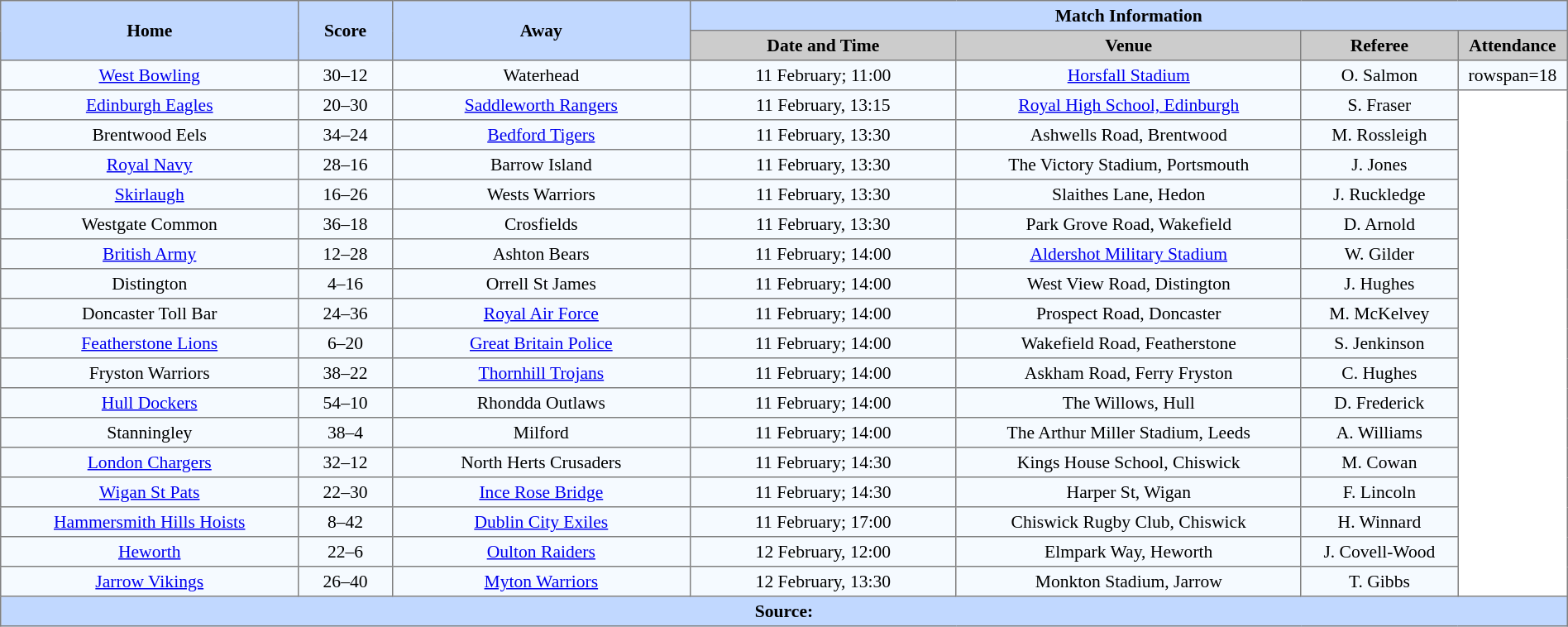<table border=1 style="border-collapse:collapse; font-size:90%; text-align:center"; cellpadding=3 cellspacing=0 width=100%>
<tr bgcolor="#c1d8ff">
<th rowspan=2 width=19%>Home</th>
<th rowspan=2 width=6%>Score</th>
<th rowspan=2 width=19%>Away</th>
<th colspan=4>Match Information</th>
</tr>
<tr bgcolor="#cccccc">
<th width=17%>Date and Time</th>
<th width=22%>Venue</th>
<th width=10%>Referee</th>
<th width=7%>Attendance</th>
</tr>
<tr bgcolor=#f5faff>
<td><a href='#'>West Bowling</a></td>
<td>30–12</td>
<td>Waterhead</td>
<td>11 February; 11:00</td>
<td><a href='#'>Horsfall Stadium</a></td>
<td>O. Salmon</td>
<td>rowspan=18 </td>
</tr>
<tr bgcolor=#f5faff>
<td><a href='#'>Edinburgh Eagles</a></td>
<td>20–30</td>
<td><a href='#'>Saddleworth Rangers</a></td>
<td>11 February, 13:15</td>
<td><a href='#'>Royal High School, Edinburgh</a></td>
<td>S. Fraser</td>
</tr>
<tr bgcolor=#f5faff>
<td>Brentwood Eels</td>
<td>34–24</td>
<td><a href='#'>Bedford Tigers</a></td>
<td>11 February, 13:30</td>
<td>Ashwells Road, Brentwood</td>
<td>M. Rossleigh</td>
</tr>
<tr bgcolor=#f5faff>
<td><a href='#'>Royal Navy</a></td>
<td>28–16</td>
<td>Barrow Island</td>
<td>11 February, 13:30</td>
<td>The Victory Stadium, Portsmouth</td>
<td>J. Jones</td>
</tr>
<tr bgcolor=#f5faff>
<td><a href='#'>Skirlaugh</a></td>
<td>16–26</td>
<td>Wests Warriors</td>
<td>11 February, 13:30</td>
<td>Slaithes Lane, Hedon</td>
<td>J. Ruckledge</td>
</tr>
<tr bgcolor=#f5faff>
<td>Westgate Common</td>
<td>36–18</td>
<td>Crosfields</td>
<td>11 February, 13:30</td>
<td>Park Grove Road, Wakefield</td>
<td>D. Arnold</td>
</tr>
<tr bgcolor=#f5faff>
<td><a href='#'>British Army</a></td>
<td>12–28</td>
<td>Ashton Bears</td>
<td>11 February; 14:00</td>
<td><a href='#'>Aldershot Military Stadium</a></td>
<td>W. Gilder</td>
</tr>
<tr bgcolor=#f5faff>
<td>Distington</td>
<td>4–16</td>
<td>Orrell St James</td>
<td>11 February; 14:00</td>
<td>West View Road, Distington</td>
<td>J. Hughes</td>
</tr>
<tr bgcolor=#f5faff>
<td>Doncaster Toll Bar</td>
<td>24–36</td>
<td><a href='#'>Royal Air Force</a></td>
<td>11 February; 14:00</td>
<td>Prospect Road, Doncaster</td>
<td>M. McKelvey</td>
</tr>
<tr bgcolor=#f5faff>
<td><a href='#'>Featherstone Lions</a></td>
<td>6–20</td>
<td><a href='#'>Great Britain Police</a></td>
<td>11 February; 14:00</td>
<td>Wakefield Road, Featherstone</td>
<td>S. Jenkinson</td>
</tr>
<tr bgcolor=#f5faff>
<td>Fryston Warriors</td>
<td>38–22</td>
<td><a href='#'>Thornhill Trojans</a></td>
<td>11 February; 14:00</td>
<td>Askham Road, Ferry Fryston</td>
<td>C. Hughes</td>
</tr>
<tr bgcolor=#f5faff>
<td><a href='#'>Hull Dockers</a></td>
<td>54–10</td>
<td>Rhondda Outlaws</td>
<td>11 February; 14:00</td>
<td>The Willows, Hull</td>
<td>D. Frederick</td>
</tr>
<tr bgcolor=#f5faff>
<td>Stanningley</td>
<td>38–4</td>
<td>Milford</td>
<td>11 February; 14:00</td>
<td>The Arthur Miller Stadium, Leeds</td>
<td>A. Williams</td>
</tr>
<tr bgcolor=#f5faff>
<td><a href='#'>London Chargers</a></td>
<td>32–12</td>
<td>North Herts Crusaders</td>
<td>11 February; 14:30</td>
<td>Kings House School, Chiswick</td>
<td>M. Cowan</td>
</tr>
<tr bgcolor=#f5faff>
<td><a href='#'>Wigan St Pats</a></td>
<td>22–30</td>
<td><a href='#'>Ince Rose Bridge</a></td>
<td>11 February; 14:30</td>
<td>Harper St, Wigan</td>
<td>F. Lincoln</td>
</tr>
<tr bgcolor=#f5faff>
<td><a href='#'>Hammersmith Hills Hoists</a></td>
<td>8–42</td>
<td><a href='#'>Dublin City Exiles</a></td>
<td>11 February; 17:00</td>
<td>Chiswick Rugby Club, Chiswick</td>
<td>H. Winnard</td>
</tr>
<tr bgcolor=#f5faff>
<td><a href='#'>Heworth</a></td>
<td>22–6</td>
<td><a href='#'>Oulton Raiders</a></td>
<td>12 February, 12:00</td>
<td>Elmpark Way, Heworth</td>
<td>J. Covell-Wood</td>
</tr>
<tr bgcolor=#f5faff>
<td><a href='#'>Jarrow Vikings</a></td>
<td>26–40</td>
<td><a href='#'>Myton Warriors</a></td>
<td>12 February, 13:30</td>
<td>Monkton Stadium, Jarrow</td>
<td>T. Gibbs</td>
</tr>
<tr bgcolor=#c1d8ff>
<th colspan=7>Source:</th>
</tr>
</table>
